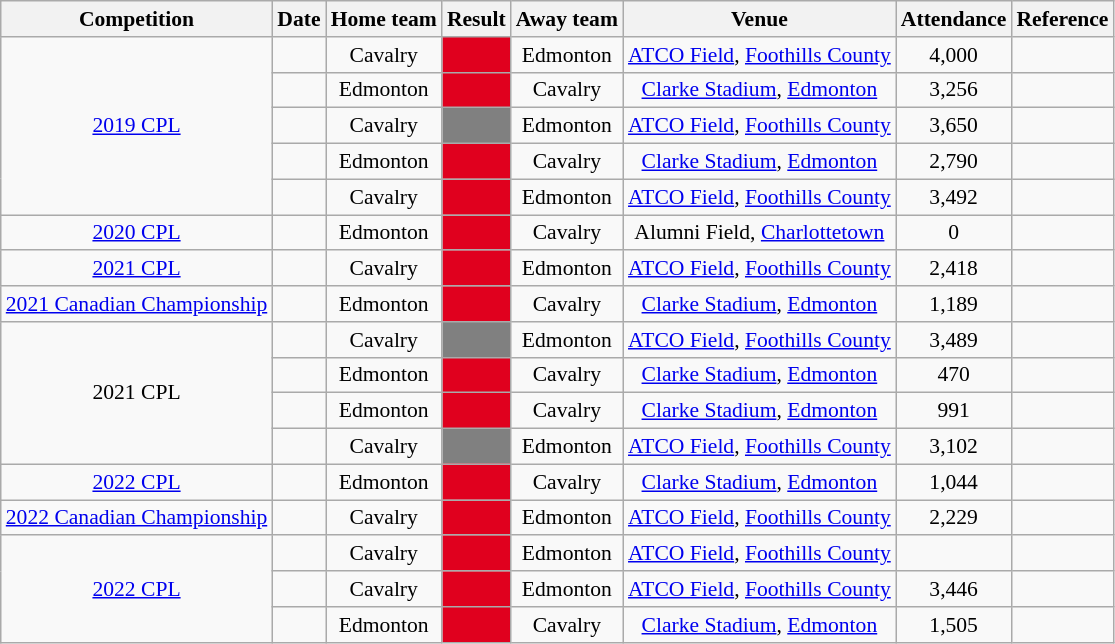<table class="wikitable" style="text-align: center; font-size: 90%">
<tr>
<th>Competition</th>
<th>Date</th>
<th>Home team</th>
<th>Result</th>
<th>Away team</th>
<th>Venue</th>
<th>Attendance</th>
<th>Reference</th>
</tr>
<tr>
<td rowspan=5><a href='#'>2019 CPL</a></td>
<td></td>
<td>Cavalry</td>
<td bgcolor=E0001E></td>
<td>Edmonton</td>
<td><a href='#'>ATCO Field</a>, <a href='#'>Foothills County</a></td>
<td>4,000</td>
<td></td>
</tr>
<tr>
<td></td>
<td>Edmonton</td>
<td bgcolor=E0001E></td>
<td>Cavalry</td>
<td><a href='#'>Clarke Stadium</a>, <a href='#'>Edmonton</a></td>
<td>3,256</td>
<td></td>
</tr>
<tr>
<td></td>
<td>Cavalry</td>
<td bgcolor=808080></td>
<td>Edmonton</td>
<td><a href='#'>ATCO Field</a>, <a href='#'>Foothills County</a></td>
<td>3,650</td>
<td></td>
</tr>
<tr>
<td></td>
<td>Edmonton</td>
<td bgcolor=E0001E></td>
<td>Cavalry</td>
<td><a href='#'>Clarke Stadium</a>, <a href='#'>Edmonton</a></td>
<td>2,790</td>
<td></td>
</tr>
<tr>
<td></td>
<td>Cavalry</td>
<td bgcolor=E0001E></td>
<td>Edmonton</td>
<td><a href='#'>ATCO Field</a>, <a href='#'>Foothills County</a></td>
<td>3,492</td>
<td></td>
</tr>
<tr>
<td><a href='#'>2020 CPL</a></td>
<td></td>
<td>Edmonton</td>
<td bgcolor=E0001E></td>
<td>Cavalry</td>
<td>Alumni Field, <a href='#'>Charlottetown</a></td>
<td>0</td>
<td></td>
</tr>
<tr>
<td><a href='#'>2021 CPL</a></td>
<td></td>
<td>Cavalry</td>
<td bgcolor=E0001E></td>
<td>Edmonton</td>
<td><a href='#'>ATCO Field</a>, <a href='#'>Foothills County</a></td>
<td>2,418</td>
<td></td>
</tr>
<tr>
<td><a href='#'>2021 Canadian Championship</a></td>
<td></td>
<td>Edmonton</td>
<td bgcolor=E0001E></td>
<td>Cavalry</td>
<td><a href='#'>Clarke Stadium</a>, <a href='#'>Edmonton</a></td>
<td>1,189</td>
<td></td>
</tr>
<tr>
<td rowspan=4>2021 CPL</td>
<td></td>
<td>Cavalry</td>
<td bgcolor=808080></td>
<td>Edmonton</td>
<td><a href='#'>ATCO Field</a>, <a href='#'>Foothills County</a></td>
<td>3,489</td>
<td></td>
</tr>
<tr>
<td></td>
<td>Edmonton</td>
<td bgcolor=E0001E></td>
<td>Cavalry</td>
<td><a href='#'>Clarke Stadium</a>, <a href='#'>Edmonton</a></td>
<td>470</td>
<td></td>
</tr>
<tr>
<td></td>
<td>Edmonton</td>
<td bgcolor=E0001E></td>
<td>Cavalry</td>
<td><a href='#'>Clarke Stadium</a>, <a href='#'>Edmonton</a></td>
<td>991</td>
<td></td>
</tr>
<tr>
<td></td>
<td>Cavalry</td>
<td bgcolor=808080></td>
<td>Edmonton</td>
<td><a href='#'>ATCO Field</a>, <a href='#'>Foothills County</a></td>
<td>3,102</td>
<td></td>
</tr>
<tr>
<td><a href='#'>2022 CPL</a></td>
<td></td>
<td>Edmonton</td>
<td bgcolor=E0001E></td>
<td>Cavalry</td>
<td><a href='#'>Clarke Stadium</a>, <a href='#'>Edmonton</a></td>
<td>1,044</td>
<td></td>
</tr>
<tr>
<td><a href='#'>2022 Canadian Championship</a></td>
<td></td>
<td>Cavalry</td>
<td bgcolor=E0001E></td>
<td>Edmonton</td>
<td><a href='#'>ATCO Field</a>, <a href='#'>Foothills County</a></td>
<td>2,229</td>
<td></td>
</tr>
<tr>
<td rowspan=3><a href='#'>2022 CPL</a></td>
<td></td>
<td>Cavalry</td>
<td bgcolor=E0001E></td>
<td>Edmonton</td>
<td><a href='#'>ATCO Field</a>, <a href='#'>Foothills County</a></td>
<td><br></td>
<td></td>
</tr>
<tr>
<td></td>
<td>Cavalry</td>
<td bgcolor=E0001E></td>
<td>Edmonton</td>
<td><a href='#'>ATCO Field</a>, <a href='#'>Foothills County</a></td>
<td>3,446</td>
<td></td>
</tr>
<tr>
<td></td>
<td>Edmonton</td>
<td bgcolor=E0001E></td>
<td>Cavalry</td>
<td><a href='#'>Clarke Stadium</a>, <a href='#'>Edmonton</a></td>
<td>1,505</td>
<td></td>
</tr>
</table>
